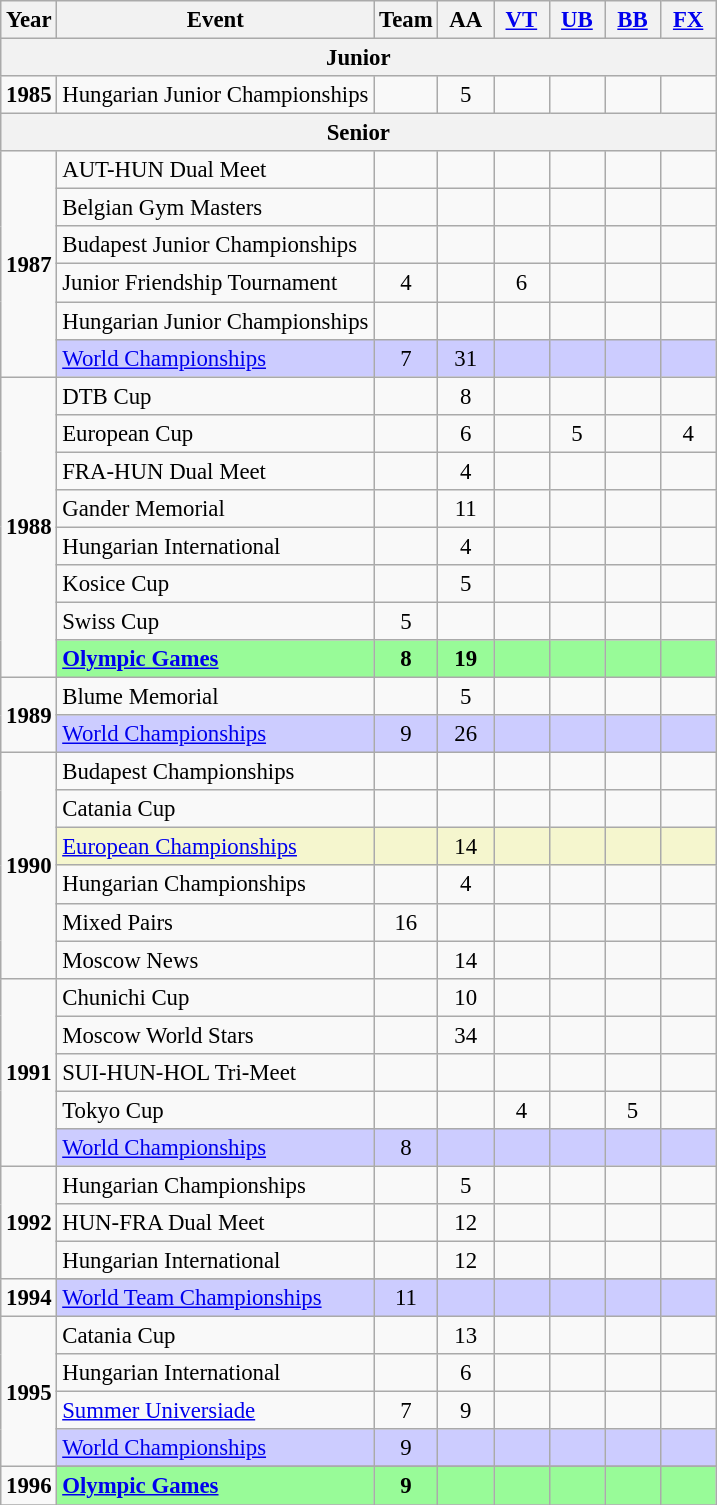<table class="wikitable" style="text-align:center; font-size:95%;">
<tr>
<th align=center>Year</th>
<th align=center>Event</th>
<th style="width:30px;">Team</th>
<th style="width:30px;">AA</th>
<th style="width:30px;"><a href='#'>VT</a></th>
<th style="width:30px;"><a href='#'>UB</a></th>
<th style="width:30px;"><a href='#'>BB</a></th>
<th style="width:30px;"><a href='#'>FX</a></th>
</tr>
<tr>
<th colspan="8"><strong>Junior</strong></th>
</tr>
<tr>
<td rowspan="1"><strong>1985</strong></td>
<td align=left>Hungarian Junior Championships</td>
<td></td>
<td>5</td>
<td></td>
<td></td>
<td></td>
<td></td>
</tr>
<tr>
<th colspan="8"><strong>Senior</strong></th>
</tr>
<tr>
<td rowspan="6"><strong>1987</strong></td>
<td align=left>AUT-HUN Dual Meet</td>
<td></td>
<td></td>
<td></td>
<td></td>
<td></td>
<td></td>
</tr>
<tr>
<td align=left>Belgian Gym Masters</td>
<td></td>
<td></td>
<td></td>
<td></td>
<td></td>
<td></td>
</tr>
<tr>
<td align=left>Budapest Junior Championships</td>
<td></td>
<td></td>
<td></td>
<td></td>
<td></td>
<td></td>
</tr>
<tr>
<td align=left>Junior Friendship Tournament</td>
<td>4</td>
<td></td>
<td>6</td>
<td></td>
<td></td>
<td></td>
</tr>
<tr>
<td align=left>Hungarian Junior Championships</td>
<td></td>
<td></td>
<td></td>
<td></td>
<td></td>
<td></td>
</tr>
<tr bgcolor=#CCCCFF>
<td align=left><a href='#'>World Championships</a></td>
<td>7</td>
<td>31</td>
<td></td>
<td></td>
<td></td>
<td></td>
</tr>
<tr>
<td rowspan="8"><strong>1988</strong></td>
<td align=left>DTB Cup</td>
<td></td>
<td>8</td>
<td></td>
<td></td>
<td></td>
<td></td>
</tr>
<tr>
<td align=left>European Cup</td>
<td></td>
<td>6</td>
<td></td>
<td>5</td>
<td></td>
<td>4</td>
</tr>
<tr>
<td align=left>FRA-HUN Dual Meet</td>
<td></td>
<td>4</td>
<td></td>
<td></td>
<td></td>
<td></td>
</tr>
<tr>
<td align=left>Gander Memorial</td>
<td></td>
<td>11</td>
<td></td>
<td></td>
<td></td>
<td></td>
</tr>
<tr>
<td align=left>Hungarian International</td>
<td></td>
<td>4</td>
<td></td>
<td></td>
<td></td>
<td></td>
</tr>
<tr>
<td align=left>Kosice Cup</td>
<td></td>
<td>5</td>
<td></td>
<td></td>
<td></td>
<td></td>
</tr>
<tr>
<td align=left>Swiss Cup</td>
<td>5</td>
<td></td>
<td></td>
<td></td>
<td></td>
<td></td>
</tr>
<tr bgcolor=98FB98>
<td align=left><strong><a href='#'>Olympic Games</a></strong></td>
<td><strong>8</strong></td>
<td><strong>19</strong></td>
<td></td>
<td></td>
<td></td>
<td></td>
</tr>
<tr>
<td rowspan="2"><strong>1989</strong></td>
<td align=left>Blume Memorial</td>
<td></td>
<td>5</td>
<td></td>
<td></td>
<td></td>
<td></td>
</tr>
<tr bgcolor=#CCCCFF>
<td align=left><a href='#'>World Championships</a></td>
<td>9</td>
<td>26</td>
<td></td>
<td></td>
<td></td>
<td></td>
</tr>
<tr>
<td rowspan="6"><strong>1990</strong></td>
<td align=left>Budapest Championships</td>
<td></td>
<td></td>
<td></td>
<td></td>
<td></td>
<td></td>
</tr>
<tr>
<td align=left>Catania Cup</td>
<td></td>
<td></td>
<td></td>
<td></td>
<td></td>
<td></td>
</tr>
<tr bgcolor=#F5F6CE>
<td align=left><a href='#'>European Championships</a></td>
<td></td>
<td>14</td>
<td></td>
<td></td>
<td></td>
<td></td>
</tr>
<tr>
<td align=left>Hungarian Championships</td>
<td></td>
<td>4</td>
<td></td>
<td></td>
<td></td>
<td></td>
</tr>
<tr>
<td align=left>Mixed Pairs</td>
<td>16</td>
<td></td>
<td></td>
<td></td>
<td></td>
<td></td>
</tr>
<tr>
<td align=left>Moscow News</td>
<td></td>
<td>14</td>
<td></td>
<td></td>
<td></td>
<td></td>
</tr>
<tr>
<td rowspan="5"><strong>1991</strong></td>
<td align=left>Chunichi Cup</td>
<td></td>
<td>10</td>
<td></td>
<td></td>
<td></td>
<td></td>
</tr>
<tr>
<td align=left>Moscow World Stars</td>
<td></td>
<td>34</td>
<td></td>
<td></td>
<td></td>
<td></td>
</tr>
<tr>
<td align=left>SUI-HUN-HOL Tri-Meet</td>
<td></td>
<td></td>
<td></td>
<td></td>
<td></td>
<td></td>
</tr>
<tr>
<td align=left>Tokyo Cup</td>
<td></td>
<td></td>
<td>4</td>
<td></td>
<td>5</td>
<td></td>
</tr>
<tr bgcolor=#CCCCFF>
<td align=left><a href='#'>World Championships</a></td>
<td>8</td>
<td></td>
<td></td>
<td></td>
<td></td>
<td></td>
</tr>
<tr>
<td rowspan="3"><strong>1992</strong></td>
<td align=left>Hungarian Championships</td>
<td></td>
<td>5</td>
<td></td>
<td></td>
<td></td>
<td></td>
</tr>
<tr>
<td align=left>HUN-FRA Dual Meet</td>
<td></td>
<td>12</td>
<td></td>
<td></td>
<td></td>
<td></td>
</tr>
<tr>
<td align=left>Hungarian International</td>
<td></td>
<td>12</td>
<td></td>
<td></td>
<td></td>
<td></td>
</tr>
<tr>
<td rowspan="2"><strong>1994</strong></td>
</tr>
<tr bgcolor=#CCCCFF>
<td align=left><a href='#'>World Team Championships</a></td>
<td>11</td>
<td></td>
<td></td>
<td></td>
<td></td>
<td></td>
</tr>
<tr>
<td rowspan="4"><strong>1995</strong></td>
<td align=left>Catania Cup</td>
<td></td>
<td>13</td>
<td></td>
<td></td>
<td></td>
<td></td>
</tr>
<tr>
<td align=left>Hungarian International</td>
<td></td>
<td>6</td>
<td></td>
<td></td>
<td></td>
<td></td>
</tr>
<tr>
<td align=left><a href='#'>Summer Universiade</a></td>
<td>7</td>
<td>9</td>
<td></td>
<td></td>
<td></td>
<td></td>
</tr>
<tr bgcolor=#CCCCFF>
<td align=left><a href='#'>World Championships</a></td>
<td>9</td>
<td></td>
<td></td>
<td></td>
<td></td>
<td></td>
</tr>
<tr>
<td rowspan="2"><strong>1996</strong></td>
</tr>
<tr bgcolor=98FB98>
<td align=left><strong><a href='#'>Olympic Games</a></strong></td>
<td><strong>9</strong></td>
<td></td>
<td></td>
<td></td>
<td></td>
<td></td>
</tr>
<tr>
</tr>
</table>
